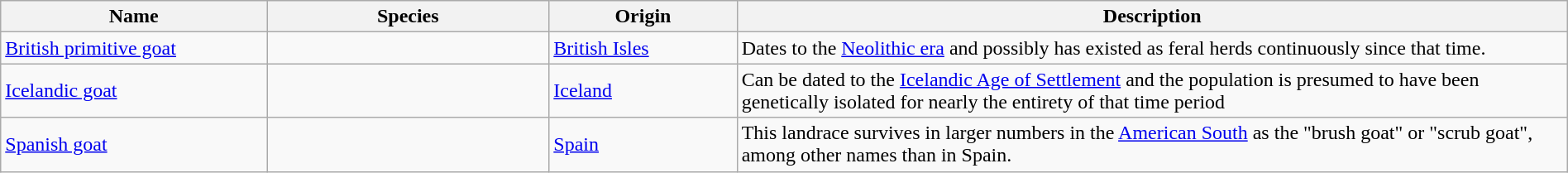<table class="wikitable sortable" style="width:100%; height:auto;">
<tr>
<th style="width:17%;">Name</th>
<th style="width:18%;">Species</th>
<th style="width:12%;">Origin</th>
<th style="width:53%;" class="unsortable">Description</th>
</tr>
<tr>
<td><a href='#'>British primitive goat</a></td>
<td></td>
<td><a href='#'>British Isles</a></td>
<td>Dates to the <a href='#'>Neolithic era</a> and possibly has existed as feral herds continuously since that time.</td>
</tr>
<tr>
<td><a href='#'>Icelandic goat</a></td>
<td></td>
<td><a href='#'>Iceland</a></td>
<td>Can be dated to the <a href='#'>Icelandic Age of Settlement</a> and the population is presumed to have been genetically isolated for nearly the entirety of that time period</td>
</tr>
<tr>
<td><a href='#'>Spanish goat</a></td>
<td></td>
<td><a href='#'>Spain</a></td>
<td>This landrace survives in larger numbers in the <a href='#'>American South</a> as the "brush goat" or "scrub goat", among other names than in Spain.</td>
</tr>
</table>
